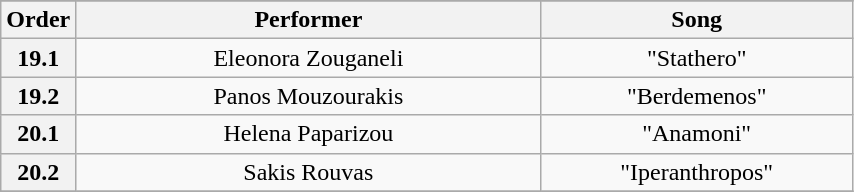<table class="wikitable" style="text-align:center; width:45%;">
<tr>
</tr>
<tr>
<th style="width:01%;">Order</th>
<th style="width:60%;">Performer</th>
<th style="width:39%;">Song</th>
</tr>
<tr>
<th scope="row">19.1</th>
<td>Eleonora Zouganeli</td>
<td>"Stathero"</td>
</tr>
<tr>
<th scope="row">19.2</th>
<td>Panos Mouzourakis</td>
<td>"Berdemenos"</td>
</tr>
<tr>
<th scope="row">20.1</th>
<td>Helena Paparizou</td>
<td>"Anamoni"</td>
</tr>
<tr>
<th scope="row">20.2</th>
<td>Sakis Rouvas</td>
<td>"Iperanthropos"</td>
</tr>
<tr>
</tr>
</table>
